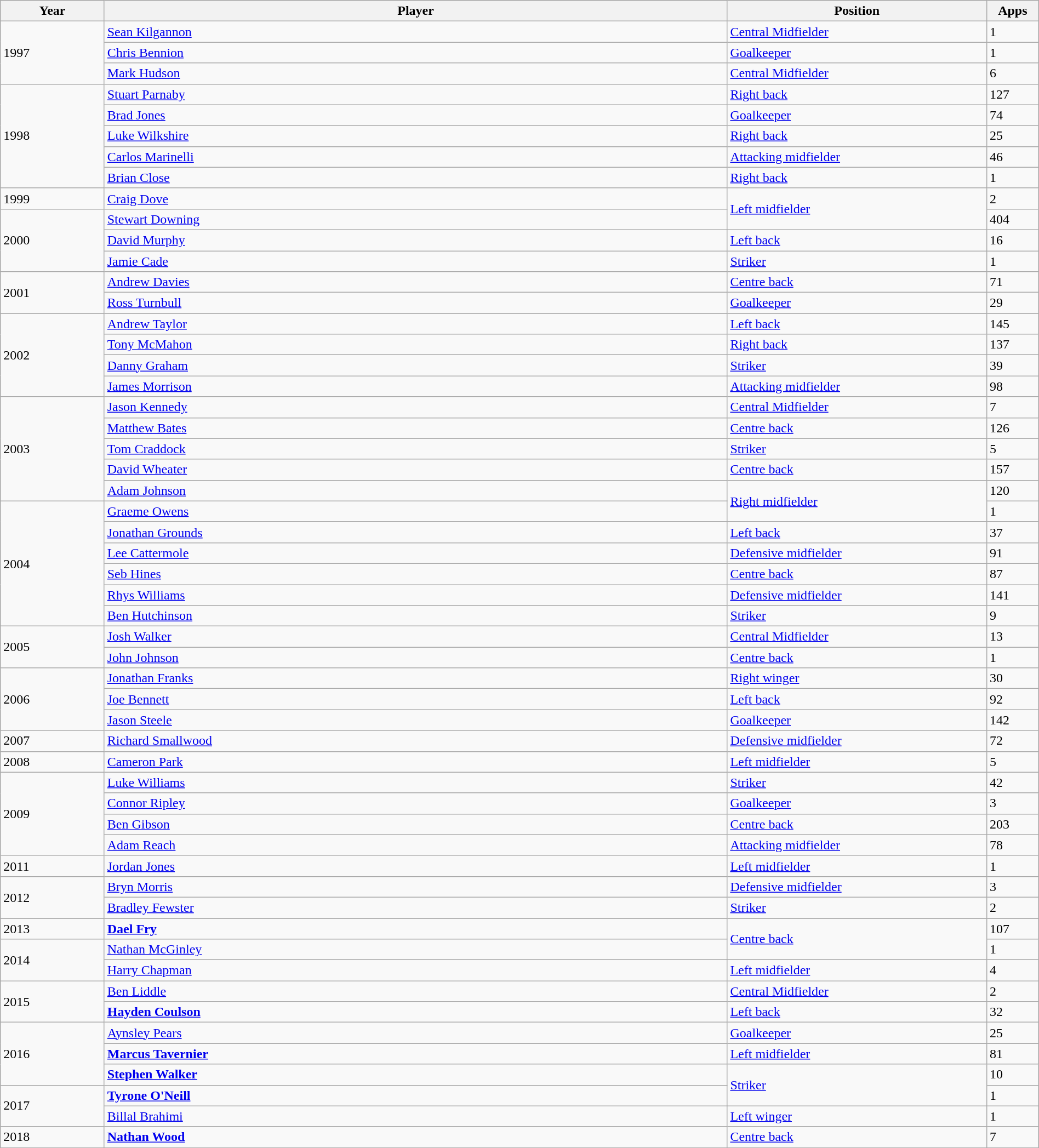<table class=wikitable width=100%>
<tr>
<th width=10%>Year</th>
<th width=60%>Player</th>
<th width=25%>Position</th>
<th width=5%>Apps</th>
</tr>
<tr>
<td rowspan="3">1997</td>
<td> <a href='#'>Sean Kilgannon</a></td>
<td><a href='#'>Central Midfielder</a></td>
<td>1</td>
</tr>
<tr>
<td> <a href='#'>Chris Bennion</a></td>
<td><a href='#'>Goalkeeper</a></td>
<td>1</td>
</tr>
<tr>
<td> <a href='#'>Mark Hudson</a></td>
<td><a href='#'>Central Midfielder</a></td>
<td>6</td>
</tr>
<tr>
<td rowspan="5">1998</td>
<td> <a href='#'>Stuart Parnaby</a></td>
<td><a href='#'>Right back</a></td>
<td>127</td>
</tr>
<tr>
<td> <a href='#'>Brad Jones</a></td>
<td><a href='#'>Goalkeeper</a></td>
<td>74</td>
</tr>
<tr>
<td> <a href='#'>Luke Wilkshire</a></td>
<td><a href='#'>Right back</a></td>
<td>25</td>
</tr>
<tr>
<td> <a href='#'>Carlos Marinelli</a></td>
<td><a href='#'>Attacking midfielder</a></td>
<td>46</td>
</tr>
<tr>
<td> <a href='#'>Brian Close</a></td>
<td><a href='#'>Right back</a></td>
<td>1</td>
</tr>
<tr>
<td>1999</td>
<td> <a href='#'>Craig Dove</a></td>
<td rowspan="2"><a href='#'>Left midfielder</a></td>
<td>2</td>
</tr>
<tr>
<td rowspan="3">2000</td>
<td> <a href='#'>Stewart Downing</a></td>
<td>404</td>
</tr>
<tr>
<td> <a href='#'>David Murphy</a></td>
<td><a href='#'>Left back</a></td>
<td>16</td>
</tr>
<tr>
<td> <a href='#'>Jamie Cade</a></td>
<td><a href='#'>Striker</a></td>
<td>1</td>
</tr>
<tr>
<td rowspan="2">2001</td>
<td> <a href='#'>Andrew Davies</a></td>
<td><a href='#'>Centre back</a></td>
<td>71</td>
</tr>
<tr>
<td> <a href='#'>Ross Turnbull</a></td>
<td><a href='#'>Goalkeeper</a></td>
<td>29</td>
</tr>
<tr>
<td rowspan="4">2002</td>
<td> <a href='#'>Andrew Taylor</a></td>
<td><a href='#'>Left back</a></td>
<td>145</td>
</tr>
<tr>
<td> <a href='#'>Tony McMahon</a></td>
<td><a href='#'>Right back</a></td>
<td>137</td>
</tr>
<tr>
<td> <a href='#'>Danny Graham</a></td>
<td><a href='#'>Striker</a></td>
<td>39</td>
</tr>
<tr>
<td> <a href='#'>James Morrison</a></td>
<td><a href='#'>Attacking midfielder</a></td>
<td>98</td>
</tr>
<tr>
<td rowspan="5">2003</td>
<td> <a href='#'>Jason Kennedy</a></td>
<td><a href='#'>Central Midfielder</a></td>
<td>7</td>
</tr>
<tr>
<td> <a href='#'>Matthew Bates</a></td>
<td><a href='#'>Centre back</a></td>
<td>126</td>
</tr>
<tr>
<td> <a href='#'>Tom Craddock</a></td>
<td><a href='#'>Striker</a></td>
<td>5</td>
</tr>
<tr>
<td> <a href='#'>David Wheater</a></td>
<td><a href='#'>Centre back</a></td>
<td>157</td>
</tr>
<tr>
<td> <a href='#'>Adam Johnson</a></td>
<td rowspan="2"><a href='#'>Right midfielder</a></td>
<td>120</td>
</tr>
<tr>
<td rowspan="6">2004</td>
<td> <a href='#'>Graeme Owens</a></td>
<td>1</td>
</tr>
<tr>
<td> <a href='#'>Jonathan Grounds</a></td>
<td><a href='#'>Left back</a></td>
<td>37</td>
</tr>
<tr>
<td> <a href='#'>Lee Cattermole</a></td>
<td><a href='#'>Defensive midfielder</a></td>
<td>91</td>
</tr>
<tr>
<td> <a href='#'>Seb Hines</a></td>
<td><a href='#'>Centre back</a></td>
<td>87</td>
</tr>
<tr>
<td> <a href='#'>Rhys Williams</a></td>
<td><a href='#'>Defensive midfielder</a></td>
<td>141</td>
</tr>
<tr>
<td> <a href='#'>Ben Hutchinson</a></td>
<td><a href='#'>Striker</a></td>
<td>9</td>
</tr>
<tr>
<td rowspan="2">2005</td>
<td> <a href='#'>Josh Walker</a></td>
<td><a href='#'>Central Midfielder</a></td>
<td>13</td>
</tr>
<tr>
<td> <a href='#'>John Johnson</a></td>
<td><a href='#'>Centre back</a></td>
<td>1</td>
</tr>
<tr>
<td rowspan="3">2006</td>
<td> <a href='#'>Jonathan Franks</a></td>
<td><a href='#'>Right winger</a></td>
<td>30</td>
</tr>
<tr>
<td> <a href='#'>Joe Bennett</a></td>
<td><a href='#'>Left back</a></td>
<td>92</td>
</tr>
<tr>
<td> <a href='#'>Jason Steele</a></td>
<td><a href='#'>Goalkeeper</a></td>
<td>142</td>
</tr>
<tr>
<td>2007</td>
<td> <a href='#'>Richard Smallwood</a></td>
<td><a href='#'>Defensive midfielder</a></td>
<td>72</td>
</tr>
<tr>
<td>2008</td>
<td> <a href='#'>Cameron Park</a></td>
<td><a href='#'>Left midfielder</a></td>
<td>5</td>
</tr>
<tr>
<td rowspan="4">2009</td>
<td> <a href='#'>Luke Williams</a></td>
<td><a href='#'>Striker</a></td>
<td>42</td>
</tr>
<tr>
<td> <a href='#'>Connor Ripley</a></td>
<td><a href='#'>Goalkeeper</a></td>
<td>3</td>
</tr>
<tr>
<td> <a href='#'>Ben Gibson</a></td>
<td><a href='#'>Centre back</a></td>
<td>203</td>
</tr>
<tr>
<td> <a href='#'>Adam Reach</a></td>
<td><a href='#'>Attacking midfielder</a></td>
<td>78</td>
</tr>
<tr>
<td>2011</td>
<td> <a href='#'>Jordan Jones</a></td>
<td><a href='#'>Left midfielder</a></td>
<td>1</td>
</tr>
<tr>
<td rowspan="2">2012</td>
<td> <a href='#'>Bryn Morris</a></td>
<td><a href='#'>Defensive midfielder</a></td>
<td>3</td>
</tr>
<tr>
<td> <a href='#'>Bradley Fewster</a></td>
<td><a href='#'>Striker</a></td>
<td>2</td>
</tr>
<tr>
<td>2013</td>
<td> <strong><a href='#'>Dael Fry</a></strong></td>
<td rowspan="2"><a href='#'>Centre back</a></td>
<td>107</td>
</tr>
<tr>
<td rowspan="2">2014</td>
<td> <a href='#'>Nathan McGinley</a></td>
<td>1</td>
</tr>
<tr>
<td> <a href='#'>Harry Chapman</a></td>
<td><a href='#'>Left midfielder</a></td>
<td>4</td>
</tr>
<tr>
<td rowspan="2">2015</td>
<td> <a href='#'>Ben Liddle</a></td>
<td><a href='#'>Central Midfielder</a></td>
<td>2</td>
</tr>
<tr>
<td> <strong><a href='#'>Hayden Coulson</a></strong></td>
<td><a href='#'>Left back</a></td>
<td>32</td>
</tr>
<tr>
<td rowspan="3">2016</td>
<td> <a href='#'>Aynsley Pears</a></td>
<td><a href='#'>Goalkeeper</a></td>
<td>25</td>
</tr>
<tr>
<td> <strong><a href='#'>Marcus Tavernier</a></strong></td>
<td><a href='#'>Left midfielder</a></td>
<td>81</td>
</tr>
<tr>
<td> <strong><a href='#'>Stephen Walker</a></strong></td>
<td rowspan="2"><a href='#'>Striker</a></td>
<td>10</td>
</tr>
<tr>
<td rowspan="2">2017</td>
<td> <strong><a href='#'>Tyrone O'Neill</a></strong></td>
<td>1</td>
</tr>
<tr>
<td> <a href='#'>Billal Brahimi</a></td>
<td><a href='#'>Left winger</a></td>
<td>1</td>
</tr>
<tr>
<td>2018</td>
<td> <strong><a href='#'>Nathan Wood</a></strong></td>
<td><a href='#'>Centre back</a></td>
<td>7</td>
</tr>
<tr>
</tr>
</table>
